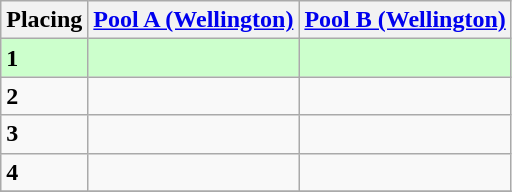<table class=wikitable style="border:1px solid #AAAAAA;">
<tr>
<th>Placing</th>
<th><a href='#'>Pool A (Wellington)</a></th>
<th><a href='#'>Pool B (Wellington)</a></th>
</tr>
<tr style="background: #ccffcc;">
<td><strong>1</strong></td>
<td></td>
<td></td>
</tr>
<tr>
<td><strong>2</strong></td>
<td></td>
<td></td>
</tr>
<tr>
<td><strong>3</strong></td>
<td></td>
<td></td>
</tr>
<tr>
<td><strong>4</strong></td>
<td></td>
<td></td>
</tr>
<tr>
</tr>
</table>
